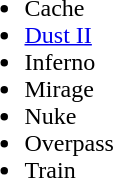<table cellspacing="10">
<tr>
<td valign="top" width="450px"><br><ul><li>Cache</li><li><a href='#'>Dust II</a></li><li>Inferno</li><li>Mirage</li><li>Nuke</li><li>Overpass</li><li>Train</li></ul></td>
</tr>
<tr>
</tr>
</table>
